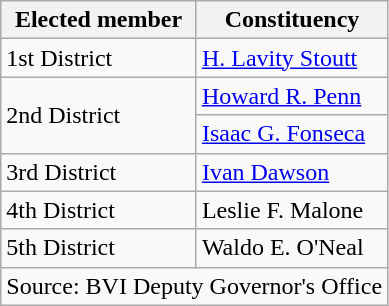<table class=wikitable>
<tr>
<th>Elected member</th>
<th>Constituency</th>
</tr>
<tr>
<td>1st District</td>
<td><a href='#'>H. Lavity Stoutt</a></td>
</tr>
<tr>
<td rowspan=2>2nd District</td>
<td><a href='#'>Howard R. Penn</a></td>
</tr>
<tr>
<td><a href='#'>Isaac G. Fonseca</a></td>
</tr>
<tr>
<td>3rd District</td>
<td><a href='#'>Ivan Dawson</a></td>
</tr>
<tr>
<td>4th District</td>
<td>Leslie F. Malone</td>
</tr>
<tr>
<td>5th District</td>
<td>Waldo E. O'Neal</td>
</tr>
<tr>
<td colspan=2>Source: BVI Deputy Governor's Office</td>
</tr>
</table>
